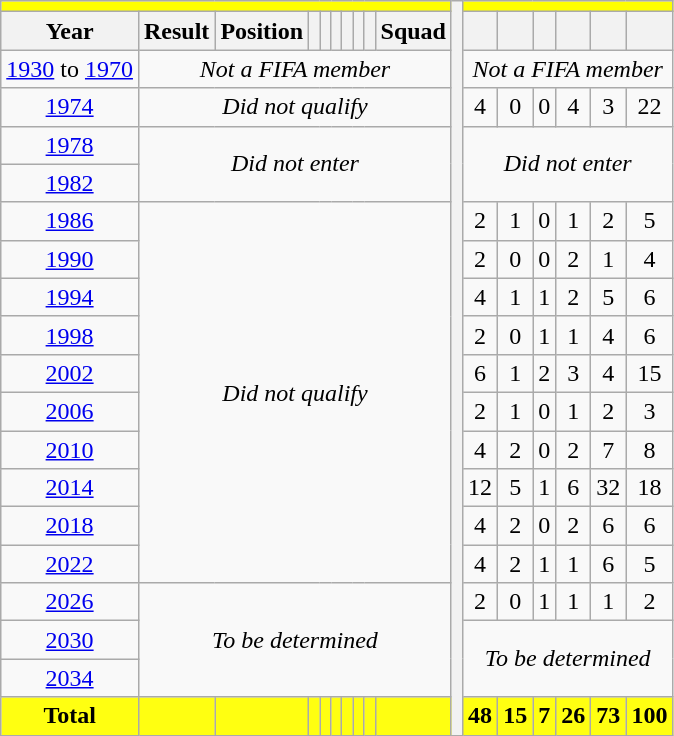<table class="wikitable" style="text-align: center;">
<tr>
<th style="color:black; background:yellow;" colspan=10><a href='#'></a></th>
<th rowspan=28></th>
<th style="color:black; background:yellow;" colspan=7><a href='#'></a></th>
</tr>
<tr>
<th>Year</th>
<th>Result</th>
<th>Position</th>
<th></th>
<th></th>
<th></th>
<th></th>
<th></th>
<th></th>
<th>Squad</th>
<th></th>
<th></th>
<th></th>
<th></th>
<th></th>
<th></th>
</tr>
<tr>
<td><a href='#'>1930</a> to <a href='#'>1970</a></td>
<td colspan=9><em>Not a FIFA member</em></td>
<td colspan=7><em>Not a FIFA member</em></td>
</tr>
<tr>
<td> <a href='#'>1974</a></td>
<td colspan=9><em>Did not qualify</em></td>
<td>4</td>
<td>0</td>
<td>0</td>
<td>4</td>
<td>3</td>
<td>22</td>
</tr>
<tr>
<td> <a href='#'>1978</a></td>
<td colspan=9 rowspan=2><em>Did not enter</em></td>
<td colspan=7 rowspan=2><em>Did not enter</em></td>
</tr>
<tr>
<td> <a href='#'>1982</a></td>
</tr>
<tr>
<td> <a href='#'>1986</a></td>
<td colspan=9 rowspan=10><em>Did not qualify</em></td>
<td>2</td>
<td>1</td>
<td>0</td>
<td>1</td>
<td>2</td>
<td>5</td>
</tr>
<tr>
<td> <a href='#'>1990</a></td>
<td>2</td>
<td>0</td>
<td>0</td>
<td>2</td>
<td>1</td>
<td>4</td>
</tr>
<tr>
<td> <a href='#'>1994</a></td>
<td>4</td>
<td>1</td>
<td>1</td>
<td>2</td>
<td>5</td>
<td>6</td>
</tr>
<tr>
<td> <a href='#'>1998</a></td>
<td>2</td>
<td>0</td>
<td>1</td>
<td>1</td>
<td>4</td>
<td>6</td>
</tr>
<tr>
<td>  <a href='#'>2002</a></td>
<td>6</td>
<td>1</td>
<td>2</td>
<td>3</td>
<td>4</td>
<td>15</td>
</tr>
<tr>
<td> <a href='#'>2006</a></td>
<td>2</td>
<td>1</td>
<td>0</td>
<td>1</td>
<td>2</td>
<td>3</td>
</tr>
<tr>
<td> <a href='#'>2010</a></td>
<td>4</td>
<td>2</td>
<td>0</td>
<td>2</td>
<td>7</td>
<td>8</td>
</tr>
<tr>
<td> <a href='#'>2014</a></td>
<td>12</td>
<td>5</td>
<td>1</td>
<td>6</td>
<td>32</td>
<td>18</td>
</tr>
<tr>
<td> <a href='#'>2018</a></td>
<td>4</td>
<td>2</td>
<td>0</td>
<td>2</td>
<td>6</td>
<td>6</td>
</tr>
<tr>
<td> <a href='#'>2022</a></td>
<td>4</td>
<td>2</td>
<td>1</td>
<td>1</td>
<td>6</td>
<td>5</td>
</tr>
<tr>
<td>   <a href='#'>2026</a></td>
<td colspan=9 rowspan=3><em>To be determined</em></td>
<td>2</td>
<td>0</td>
<td>1</td>
<td>1</td>
<td>1</td>
<td>2</td>
</tr>
<tr>
<td>   <a href='#'>2030</a></td>
<td colspan=7 rowspan=2><em>To be determined</em></td>
</tr>
<tr>
<td> <a href='#'>2034</a></td>
</tr>
<tr style="color:black;">
<th style="background:#FFFF11;">Total</th>
<th style="background:#FFFF11;"></th>
<th style="background:#FFFF11;"></th>
<th style="background:#FFFF11;"></th>
<th style="background:#FFFF11;"></th>
<th style="background:#FFFF11;"></th>
<th style="background:#FFFF11;"></th>
<th style="background:#FFFF11;"></th>
<th style="background:#FFFF11;"></th>
<th style="background:#FFFF11;"></th>
<th style="background:#FFFF11;">48</th>
<th style="background:#FFFF11;">15</th>
<th style="background:#FFFF11;">7</th>
<th style="background:#FFFF11;">26</th>
<th style="background:#FFFF11;">73</th>
<th style="background:#FFFF11;">100</th>
</tr>
</table>
